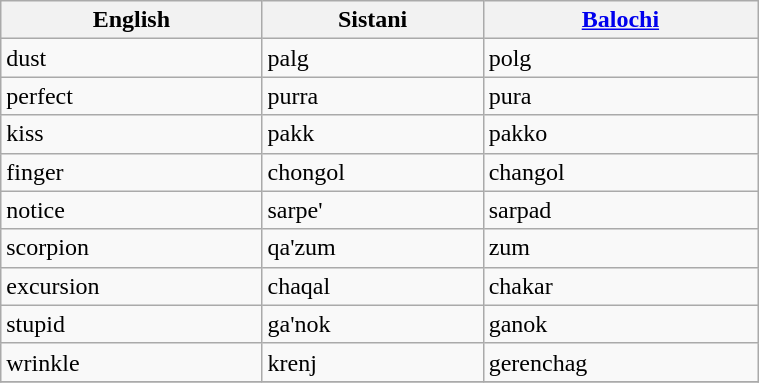<table class="wikitable" style="width: 40%">
<tr>
<th>English</th>
<th>Sistani</th>
<th><a href='#'>Balochi</a></th>
</tr>
<tr>
<td>dust</td>
<td>palg</td>
<td>polg</td>
</tr>
<tr>
<td>perfect</td>
<td>purra</td>
<td>pura</td>
</tr>
<tr>
<td>kiss</td>
<td>pakk</td>
<td>pakko</td>
</tr>
<tr>
<td>finger</td>
<td>chongol</td>
<td>changol</td>
</tr>
<tr>
<td>notice</td>
<td>sarpe'</td>
<td>sarpad</td>
</tr>
<tr>
<td>scorpion</td>
<td>qa'zum</td>
<td>zum</td>
</tr>
<tr>
<td>excursion</td>
<td>chaqal</td>
<td>chakar</td>
</tr>
<tr>
<td>stupid</td>
<td>ga'nok</td>
<td>ganok</td>
</tr>
<tr>
<td>wrinkle</td>
<td>krenj</td>
<td>gerenchag</td>
</tr>
<tr>
</tr>
</table>
